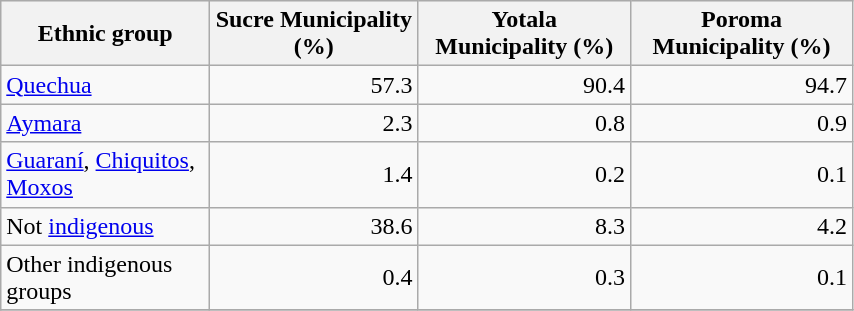<table class="wikitable" border="1" style="width:45%;" border="1">
<tr bgcolor=#EFEFEF>
<th><strong>Ethnic group</strong></th>
<th><strong>Sucre Municipality (%)</strong></th>
<th><strong>Yotala Municipality (%)</strong></th>
<th><strong>Poroma Municipality (%)</strong></th>
</tr>
<tr>
<td><a href='#'>Quechua</a></td>
<td align="right">57.3</td>
<td align="right">90.4</td>
<td align="right">94.7</td>
</tr>
<tr>
<td><a href='#'>Aymara</a></td>
<td align="right">2.3</td>
<td align="right">0.8</td>
<td align="right">0.9</td>
</tr>
<tr>
<td><a href='#'>Guaraní</a>, <a href='#'>Chiquitos</a>, <a href='#'>Moxos</a></td>
<td align="right">1.4</td>
<td align="right">0.2</td>
<td align="right">0.1</td>
</tr>
<tr>
<td>Not <a href='#'>indigenous</a></td>
<td align="right">38.6</td>
<td align="right">8.3</td>
<td align="right">4.2</td>
</tr>
<tr>
<td>Other indigenous groups</td>
<td align="right">0.4</td>
<td align="right">0.3</td>
<td align="right">0.1</td>
</tr>
<tr>
</tr>
</table>
